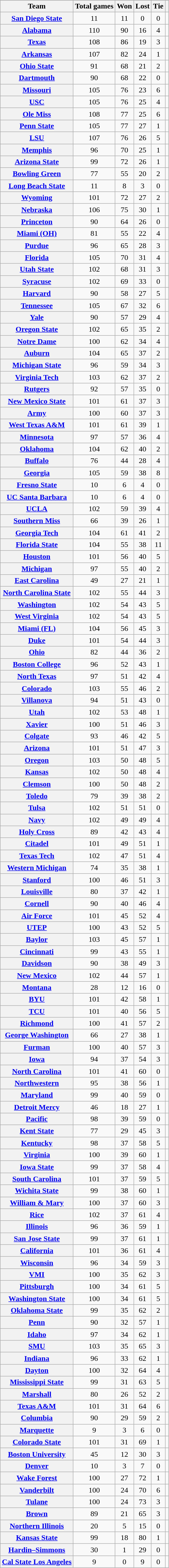<table class="wikitable sortable plainrowheaders static-row-numbers" style="text-align: center;">
<tr>
</tr>
<tr>
<th scope="col">Team</th>
<th scope="col">Total games</th>
<th scope="col">Won</th>
<th scope="col">Lost</th>
<th scope="col">Tie</th>
<th scope="col"></th>
</tr>
<tr>
<th scope="row"><a href='#'>San Diego State</a></th>
<td>11</td>
<td>11</td>
<td>0</td>
<td>0</td>
<td></td>
</tr>
<tr>
<th scope="row"><a href='#'>Alabama</a></th>
<td>110</td>
<td>90</td>
<td>16</td>
<td>4</td>
<td></td>
</tr>
<tr>
<th scope="row"><a href='#'>Texas</a></th>
<td>108</td>
<td>86</td>
<td>19</td>
<td>3</td>
<td></td>
</tr>
<tr>
<th scope="row"><a href='#'>Arkansas</a></th>
<td>107</td>
<td>82</td>
<td>24</td>
<td>1</td>
<td></td>
</tr>
<tr>
<th scope="row"><a href='#'>Ohio State</a></th>
<td>91</td>
<td>68</td>
<td>21</td>
<td>2</td>
<td></td>
</tr>
<tr>
<th scope="row"><a href='#'>Dartmouth</a></th>
<td>90</td>
<td>68</td>
<td>22</td>
<td>0</td>
<td></td>
</tr>
<tr>
<th scope="row"><a href='#'>Missouri</a></th>
<td>105</td>
<td>76</td>
<td>23</td>
<td>6</td>
<td></td>
</tr>
<tr>
<th scope="row"><a href='#'>USC</a></th>
<td>105</td>
<td>76</td>
<td>25</td>
<td>4</td>
<td></td>
</tr>
<tr>
<th scope="row"><a href='#'>Ole Miss</a></th>
<td>108</td>
<td>77</td>
<td>25</td>
<td>6</td>
<td></td>
</tr>
<tr>
<th scope="row"><a href='#'>Penn State</a></th>
<td>105</td>
<td>77</td>
<td>27</td>
<td>1</td>
<td></td>
</tr>
<tr>
<th scope="row"><a href='#'>LSU</a></th>
<td>107</td>
<td>76</td>
<td>26</td>
<td>5</td>
<td></td>
</tr>
<tr>
<th scope="row"><a href='#'>Memphis</a></th>
<td>96</td>
<td>70</td>
<td>25</td>
<td>1</td>
<td></td>
</tr>
<tr>
<th scope="row"><a href='#'>Arizona State</a></th>
<td>99</td>
<td>72</td>
<td>26</td>
<td>1</td>
<td></td>
</tr>
<tr>
<th scope="row"><a href='#'>Bowling Green</a></th>
<td>77</td>
<td>55</td>
<td>20</td>
<td>2</td>
<td></td>
</tr>
<tr>
<th scope="row"><a href='#'>Long Beach State</a></th>
<td>11</td>
<td>8</td>
<td>3</td>
<td>0</td>
<td></td>
</tr>
<tr>
<th scope="row"><a href='#'>Wyoming</a></th>
<td>101</td>
<td>72</td>
<td>27</td>
<td>2</td>
<td></td>
</tr>
<tr>
<th scope="row"><a href='#'>Nebraska</a></th>
<td>106</td>
<td>75</td>
<td>30</td>
<td>1</td>
<td></td>
</tr>
<tr>
<th scope="row"><a href='#'>Princeton</a></th>
<td>90</td>
<td>64</td>
<td>26</td>
<td>0</td>
<td></td>
</tr>
<tr>
<th scope="row"><a href='#'>Miami (OH)</a></th>
<td>81</td>
<td>55</td>
<td>22</td>
<td>4</td>
<td></td>
</tr>
<tr>
<th scope="row"><a href='#'>Purdue</a></th>
<td>96</td>
<td>65</td>
<td>28</td>
<td>3</td>
<td></td>
</tr>
<tr>
<th scope="row"><a href='#'>Florida</a></th>
<td>105</td>
<td>70</td>
<td>31</td>
<td>4</td>
<td></td>
</tr>
<tr>
<th scope="row"><a href='#'>Utah State</a></th>
<td>102</td>
<td>68</td>
<td>31</td>
<td>3</td>
<td></td>
</tr>
<tr>
<th scope="row"><a href='#'>Syracuse</a></th>
<td>102</td>
<td>69</td>
<td>33</td>
<td>0</td>
<td></td>
</tr>
<tr>
<th scope="row"><a href='#'>Harvard</a></th>
<td>90</td>
<td>58</td>
<td>27</td>
<td>5</td>
<td></td>
</tr>
<tr>
<th scope="row"><a href='#'>Tennessee</a></th>
<td>105</td>
<td>67</td>
<td>32</td>
<td>6</td>
<td></td>
</tr>
<tr>
<th scope="row"><a href='#'>Yale</a></th>
<td>90</td>
<td>57</td>
<td>29</td>
<td>4</td>
<td></td>
</tr>
<tr>
<th scope="row"><a href='#'>Oregon State</a></th>
<td>102</td>
<td>65</td>
<td>35</td>
<td>2</td>
<td></td>
</tr>
<tr>
<th scope="row"><a href='#'>Notre Dame</a></th>
<td>100</td>
<td>62</td>
<td>34</td>
<td>4</td>
<td></td>
</tr>
<tr>
<th scope="row"><a href='#'>Auburn</a></th>
<td>104</td>
<td>65</td>
<td>37</td>
<td>2</td>
<td></td>
</tr>
<tr>
<th scope="row"><a href='#'>Michigan State</a></th>
<td>96</td>
<td>59</td>
<td>34</td>
<td>3</td>
<td></td>
</tr>
<tr>
<th scope="row"><a href='#'>Virginia Tech</a></th>
<td>103</td>
<td>62</td>
<td>37</td>
<td>2</td>
<td></td>
</tr>
<tr>
<th scope="row"><a href='#'>Rutgers</a></th>
<td>92</td>
<td>57</td>
<td>35</td>
<td>0</td>
<td></td>
</tr>
<tr>
<th scope="row"><a href='#'>New Mexico State</a></th>
<td>101</td>
<td>61</td>
<td>37</td>
<td>3</td>
<td></td>
</tr>
<tr>
<th scope="row"><a href='#'>Army</a></th>
<td>100</td>
<td>60</td>
<td>37</td>
<td>3</td>
<td></td>
</tr>
<tr>
<th scope="row"><a href='#'>West Texas A&M</a></th>
<td>101</td>
<td>61</td>
<td>39</td>
<td>1</td>
<td></td>
</tr>
<tr>
<th scope="row"><a href='#'>Minnesota</a></th>
<td>97</td>
<td>57</td>
<td>36</td>
<td>4</td>
<td></td>
</tr>
<tr>
<th scope="row"><a href='#'>Oklahoma</a></th>
<td>104</td>
<td>62</td>
<td>40</td>
<td>2</td>
<td></td>
</tr>
<tr>
<th scope="row"><a href='#'>Buffalo</a></th>
<td>76</td>
<td>44</td>
<td>28</td>
<td>4</td>
<td></td>
</tr>
<tr>
<th scope="row"><a href='#'>Georgia</a></th>
<td>105</td>
<td>59</td>
<td>38</td>
<td>8</td>
<td></td>
</tr>
<tr>
<th scope="row"><a href='#'>Fresno State</a></th>
<td>10</td>
<td>6</td>
<td>4</td>
<td>0</td>
<td></td>
</tr>
<tr>
<th scope="row"><a href='#'>UC Santa Barbara</a></th>
<td>10</td>
<td>6</td>
<td>4</td>
<td>0</td>
<td></td>
</tr>
<tr>
<th scope="row"><a href='#'>UCLA</a></th>
<td>102</td>
<td>59</td>
<td>39</td>
<td>4</td>
<td></td>
</tr>
<tr>
<th scope="row"><a href='#'>Southern Miss</a></th>
<td>66</td>
<td>39</td>
<td>26</td>
<td>1</td>
<td></td>
</tr>
<tr>
<th scope="row"><a href='#'>Georgia Tech</a></th>
<td>104</td>
<td>61</td>
<td>41</td>
<td>2</td>
<td></td>
</tr>
<tr>
<th scope="row"><a href='#'>Florida State</a></th>
<td>104</td>
<td>55</td>
<td>38</td>
<td>11</td>
<td></td>
</tr>
<tr>
<th scope="row"><a href='#'>Houston</a></th>
<td>101</td>
<td>56</td>
<td>40</td>
<td>5</td>
<td></td>
</tr>
<tr>
<th scope="row"><a href='#'>Michigan</a></th>
<td>97</td>
<td>55</td>
<td>40</td>
<td>2</td>
<td></td>
</tr>
<tr>
<th scope="row"><a href='#'>East Carolina</a></th>
<td>49</td>
<td>27</td>
<td>21</td>
<td>1</td>
<td></td>
</tr>
<tr>
<th scope="row"><a href='#'>North Carolina State</a></th>
<td>102</td>
<td>55</td>
<td>44</td>
<td>3</td>
<td></td>
</tr>
<tr>
<th scope="row"><a href='#'>Washington</a></th>
<td>102</td>
<td>54</td>
<td>43</td>
<td>5</td>
<td></td>
</tr>
<tr>
<th scope="row"><a href='#'>West Virginia</a></th>
<td>102</td>
<td>54</td>
<td>43</td>
<td>5</td>
<td></td>
</tr>
<tr>
<th scope="row"><a href='#'>Miami (FL)</a></th>
<td>104</td>
<td>56</td>
<td>45</td>
<td>3</td>
<td></td>
</tr>
<tr>
<th scope="row"><a href='#'>Duke</a></th>
<td>101</td>
<td>54</td>
<td>44</td>
<td>3</td>
<td></td>
</tr>
<tr>
<th scope="row"><a href='#'>Ohio</a></th>
<td>82</td>
<td>44</td>
<td>36</td>
<td>2</td>
<td></td>
</tr>
<tr>
<th scope="row"><a href='#'>Boston College</a></th>
<td>96</td>
<td>52</td>
<td>43</td>
<td>1</td>
<td></td>
</tr>
<tr>
<th scope="row"><a href='#'>North Texas</a></th>
<td>97</td>
<td>51</td>
<td>42</td>
<td>4</td>
<td></td>
</tr>
<tr>
<th scope="row"><a href='#'>Colorado</a></th>
<td>103</td>
<td>55</td>
<td>46</td>
<td>2</td>
<td></td>
</tr>
<tr>
<th scope="row"><a href='#'>Villanova</a></th>
<td>94</td>
<td>51</td>
<td>43</td>
<td>0</td>
<td></td>
</tr>
<tr>
<th scope="row"><a href='#'>Utah</a></th>
<td>102</td>
<td>53</td>
<td>48</td>
<td>1</td>
<td></td>
</tr>
<tr>
<th scope="row"><a href='#'>Xavier</a></th>
<td>100</td>
<td>51</td>
<td>46</td>
<td>3</td>
<td></td>
</tr>
<tr>
<th scope="row"><a href='#'>Colgate</a></th>
<td>93</td>
<td>46</td>
<td>42</td>
<td>5</td>
<td></td>
</tr>
<tr>
<th scope="row"><a href='#'>Arizona</a></th>
<td>101</td>
<td>51</td>
<td>47</td>
<td>3</td>
<td></td>
</tr>
<tr>
<th scope="row"><a href='#'>Oregon</a></th>
<td>103</td>
<td>50</td>
<td>48</td>
<td>5</td>
<td></td>
</tr>
<tr>
<th scope="row"><a href='#'>Kansas</a></th>
<td>102</td>
<td>50</td>
<td>48</td>
<td>4</td>
<td></td>
</tr>
<tr>
<th scope="row"><a href='#'>Clemson</a></th>
<td>100</td>
<td>50</td>
<td>48</td>
<td>2</td>
<td></td>
</tr>
<tr>
<th scope="row"><a href='#'>Toledo</a></th>
<td>79</td>
<td>39</td>
<td>38</td>
<td>2</td>
<td></td>
</tr>
<tr>
<th scope="row"><a href='#'>Tulsa</a></th>
<td>102</td>
<td>51</td>
<td>51</td>
<td>0</td>
<td></td>
</tr>
<tr>
<th scope="row"><a href='#'>Navy</a></th>
<td>102</td>
<td>49</td>
<td>49</td>
<td>4</td>
<td></td>
</tr>
<tr>
<th scope="row"><a href='#'>Holy Cross</a></th>
<td>89</td>
<td>42</td>
<td>43</td>
<td>4</td>
<td></td>
</tr>
<tr>
<th scope="row"><a href='#'>Citadel</a></th>
<td>101</td>
<td>49</td>
<td>51</td>
<td>1</td>
<td></td>
</tr>
<tr>
<th scope="row"><a href='#'>Texas Tech</a></th>
<td>102</td>
<td>47</td>
<td>51</td>
<td>4</td>
<td></td>
</tr>
<tr>
<th scope="row"><a href='#'>Western Michigan</a></th>
<td>74</td>
<td>35</td>
<td>38</td>
<td>1</td>
<td></td>
</tr>
<tr>
<th scope="row"><a href='#'>Stanford</a></th>
<td>100</td>
<td>46</td>
<td>51</td>
<td>3</td>
<td></td>
</tr>
<tr>
<th scope="row"><a href='#'>Louisville</a></th>
<td>80</td>
<td>37</td>
<td>42</td>
<td>1</td>
<td></td>
</tr>
<tr>
<th scope="row"><a href='#'>Cornell</a></th>
<td>90</td>
<td>40</td>
<td>46</td>
<td>4</td>
<td></td>
</tr>
<tr>
<th scope="row"><a href='#'>Air Force</a></th>
<td>101</td>
<td>45</td>
<td>52</td>
<td>4</td>
<td></td>
</tr>
<tr>
<th scope="row"><a href='#'>UTEP</a></th>
<td>100</td>
<td>43</td>
<td>52</td>
<td>5</td>
<td></td>
</tr>
<tr>
<th scope="row"><a href='#'>Baylor</a></th>
<td>103</td>
<td>45</td>
<td>57</td>
<td>1</td>
<td></td>
</tr>
<tr>
<th scope="row"><a href='#'>Cincinnati</a></th>
<td>99</td>
<td>43</td>
<td>55</td>
<td>1</td>
<td></td>
</tr>
<tr>
<th scope="row"><a href='#'>Davidson</a></th>
<td>90</td>
<td>38</td>
<td>49</td>
<td>3</td>
<td></td>
</tr>
<tr>
<th scope="row"><a href='#'>New Mexico</a></th>
<td>102</td>
<td>44</td>
<td>57</td>
<td>1</td>
<td></td>
</tr>
<tr>
<th scope="row"><a href='#'>Montana</a></th>
<td>28</td>
<td>12</td>
<td>16</td>
<td>0</td>
<td></td>
</tr>
<tr>
<th scope="row"><a href='#'>BYU</a></th>
<td>101</td>
<td>42</td>
<td>58</td>
<td>1</td>
<td></td>
</tr>
<tr>
<th scope="row"><a href='#'>TCU</a></th>
<td>101</td>
<td>40</td>
<td>56</td>
<td>5</td>
<td></td>
</tr>
<tr>
<th scope="row"><a href='#'>Richmond</a></th>
<td>100</td>
<td>41</td>
<td>57</td>
<td>2</td>
<td></td>
</tr>
<tr>
<th scope="row"><a href='#'>George Washington</a></th>
<td>66</td>
<td>27</td>
<td>38</td>
<td>1</td>
<td></td>
</tr>
<tr>
<th scope="row"><a href='#'>Furman</a></th>
<td>100</td>
<td>40</td>
<td>57</td>
<td>3</td>
<td></td>
</tr>
<tr>
<th scope="row"><a href='#'>Iowa</a></th>
<td>94</td>
<td>37</td>
<td>54</td>
<td>3</td>
<td></td>
</tr>
<tr>
<th scope="row"><a href='#'>North Carolina</a></th>
<td>101</td>
<td>41</td>
<td>60</td>
<td>0</td>
<td></td>
</tr>
<tr>
<th scope="row"><a href='#'>Northwestern</a></th>
<td>95</td>
<td>38</td>
<td>56</td>
<td>1</td>
<td></td>
</tr>
<tr>
<th scope="row"><a href='#'>Maryland</a></th>
<td>99</td>
<td>40</td>
<td>59</td>
<td>0</td>
<td></td>
</tr>
<tr>
<th scope="row"><a href='#'>Detroit Mercy</a></th>
<td>46</td>
<td>18</td>
<td>27</td>
<td>1</td>
<td></td>
</tr>
<tr>
<th scope="row"><a href='#'>Pacific</a></th>
<td>98</td>
<td>39</td>
<td>59</td>
<td>0</td>
<td></td>
</tr>
<tr>
<th scope="row"><a href='#'>Kent State</a></th>
<td>77</td>
<td>29</td>
<td>45</td>
<td>3</td>
<td></td>
</tr>
<tr>
<th scope="row"><a href='#'>Kentucky</a></th>
<td>98</td>
<td>37</td>
<td>58</td>
<td>5</td>
<td></td>
</tr>
<tr>
<th scope="row"><a href='#'>Virginia</a></th>
<td>100</td>
<td>39</td>
<td>60</td>
<td>1</td>
<td></td>
</tr>
<tr>
<th scope="row"><a href='#'>Iowa State</a></th>
<td>99</td>
<td>37</td>
<td>58</td>
<td>4</td>
<td></td>
</tr>
<tr>
<th scope="row"><a href='#'>South Carolina</a></th>
<td>101</td>
<td>37</td>
<td>59</td>
<td>5</td>
<td></td>
</tr>
<tr>
<th scope="row"><a href='#'>Wichita State</a></th>
<td>99</td>
<td>38</td>
<td>60</td>
<td>1</td>
<td></td>
</tr>
<tr>
<th scope="row"><a href='#'>William & Mary</a></th>
<td>100</td>
<td>37</td>
<td>60</td>
<td>3</td>
<td></td>
</tr>
<tr>
<th scope="row"><a href='#'>Rice</a></th>
<td>102</td>
<td>37</td>
<td>61</td>
<td>4</td>
<td></td>
</tr>
<tr>
<th scope="row"><a href='#'>Illinois</a></th>
<td>96</td>
<td>36</td>
<td>59</td>
<td>1</td>
<td></td>
</tr>
<tr>
<th scope="row"><a href='#'>San Jose State</a></th>
<td>99</td>
<td>37</td>
<td>61</td>
<td>1</td>
<td></td>
</tr>
<tr>
<th scope="row"><a href='#'>California</a></th>
<td>101</td>
<td>36</td>
<td>61</td>
<td>4</td>
<td></td>
</tr>
<tr>
<th scope="row"><a href='#'>Wisconsin</a></th>
<td>96</td>
<td>34</td>
<td>59</td>
<td>3</td>
<td></td>
</tr>
<tr>
<th scope="row"><a href='#'>VMI</a></th>
<td>100</td>
<td>35</td>
<td>62</td>
<td>3</td>
<td></td>
</tr>
<tr>
<th scope="row"><a href='#'>Pittsburgh</a></th>
<td>100</td>
<td>34</td>
<td>61</td>
<td>5</td>
<td></td>
</tr>
<tr>
<th scope="row"><a href='#'>Washington State</a></th>
<td>100</td>
<td>34</td>
<td>61</td>
<td>5</td>
<td></td>
</tr>
<tr>
<th scope="row"><a href='#'>Oklahoma State</a></th>
<td>99</td>
<td>35</td>
<td>62</td>
<td>2</td>
<td></td>
</tr>
<tr>
<th scope="row"><a href='#'>Penn</a></th>
<td>90</td>
<td>32</td>
<td>57</td>
<td>1</td>
<td></td>
</tr>
<tr>
<th scope="row"><a href='#'>Idaho</a></th>
<td>97</td>
<td>34</td>
<td>62</td>
<td>1</td>
<td></td>
</tr>
<tr>
<th scope="row"><a href='#'>SMU</a></th>
<td>103</td>
<td>35</td>
<td>65</td>
<td>3</td>
<td></td>
</tr>
<tr>
<th scope="row"><a href='#'>Indiana</a></th>
<td>96</td>
<td>33</td>
<td>62</td>
<td>1</td>
<td></td>
</tr>
<tr>
<th scope="row"><a href='#'>Dayton</a></th>
<td>100</td>
<td>32</td>
<td>64</td>
<td>4</td>
<td></td>
</tr>
<tr>
<th scope="row"><a href='#'>Mississippi State</a></th>
<td>99</td>
<td>31</td>
<td>63</td>
<td>5</td>
<td></td>
</tr>
<tr>
<th scope="row"><a href='#'>Marshall</a></th>
<td>80</td>
<td>26</td>
<td>52</td>
<td>2</td>
<td></td>
</tr>
<tr>
<th scope="row"><a href='#'>Texas A&M</a></th>
<td>101</td>
<td>31</td>
<td>64</td>
<td>6</td>
<td></td>
</tr>
<tr>
<th scope="row"><a href='#'>Columbia</a></th>
<td>90</td>
<td>29</td>
<td>59</td>
<td>2</td>
<td></td>
</tr>
<tr>
<th scope="row"><a href='#'>Marquette</a></th>
<td>9</td>
<td>3</td>
<td>6</td>
<td>0</td>
<td></td>
</tr>
<tr>
<th scope="row"><a href='#'>Colorado State</a></th>
<td>101</td>
<td>31</td>
<td>69</td>
<td>1</td>
<td></td>
</tr>
<tr>
<th scope="row"><a href='#'>Boston University</a></th>
<td>45</td>
<td>12</td>
<td>30</td>
<td>3</td>
<td></td>
</tr>
<tr>
<th scope="row"><a href='#'>Denver</a></th>
<td>10</td>
<td>3</td>
<td>7</td>
<td>0</td>
<td></td>
</tr>
<tr>
<th scope="row"><a href='#'>Wake Forest</a></th>
<td>100</td>
<td>27</td>
<td>72</td>
<td>1</td>
<td></td>
</tr>
<tr>
<th scope="row"><a href='#'>Vanderbilt</a></th>
<td>100</td>
<td>24</td>
<td>70</td>
<td>6</td>
<td></td>
</tr>
<tr>
<th scope="row"><a href='#'>Tulane</a></th>
<td>100</td>
<td>24</td>
<td>73</td>
<td>3</td>
<td></td>
</tr>
<tr>
<th scope="row"><a href='#'>Brown</a></th>
<td>89</td>
<td>21</td>
<td>65</td>
<td>3</td>
<td></td>
</tr>
<tr>
<th scope="row"><a href='#'>Northern Illinois</a></th>
<td>20</td>
<td>5</td>
<td>15</td>
<td>0</td>
<td></td>
</tr>
<tr>
<th scope="row"><a href='#'>Kansas State</a></th>
<td>99</td>
<td>18</td>
<td>80</td>
<td>1</td>
<td></td>
</tr>
<tr>
<th scope="row"><a href='#'>Hardin–Simmons</a></th>
<td>30</td>
<td>1</td>
<td>29</td>
<td>0</td>
<td></td>
</tr>
<tr>
<th scope="row"><a href='#'>Cal State Los Angeles</a></th>
<td>9</td>
<td>0</td>
<td>9</td>
<td>0</td>
<td></td>
</tr>
</table>
